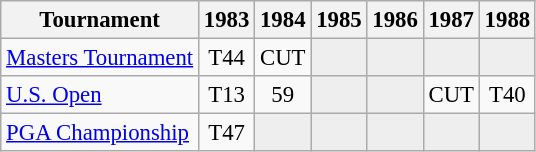<table class="wikitable" style="font-size:95%;text-align:center;">
<tr>
<th>Tournament</th>
<th>1983</th>
<th>1984</th>
<th>1985</th>
<th>1986</th>
<th>1987</th>
<th>1988</th>
</tr>
<tr>
<td align=left><a href='#'>Masters Tournament</a></td>
<td>T44</td>
<td>CUT</td>
<td style="background:#eeeeee;"></td>
<td style="background:#eeeeee;"></td>
<td style="background:#eeeeee;"></td>
<td style="background:#eeeeee;"></td>
</tr>
<tr>
<td align=left><a href='#'>U.S. Open</a></td>
<td>T13</td>
<td>59</td>
<td style="background:#eeeeee;"></td>
<td style="background:#eeeeee;"></td>
<td>CUT</td>
<td>T40</td>
</tr>
<tr>
<td align=left><a href='#'>PGA Championship</a></td>
<td>T47</td>
<td style="background:#eeeeee;"></td>
<td style="background:#eeeeee;"></td>
<td style="background:#eeeeee;"></td>
<td style="background:#eeeeee;"></td>
<td style="background:#eeeeee;"></td>
</tr>
</table>
